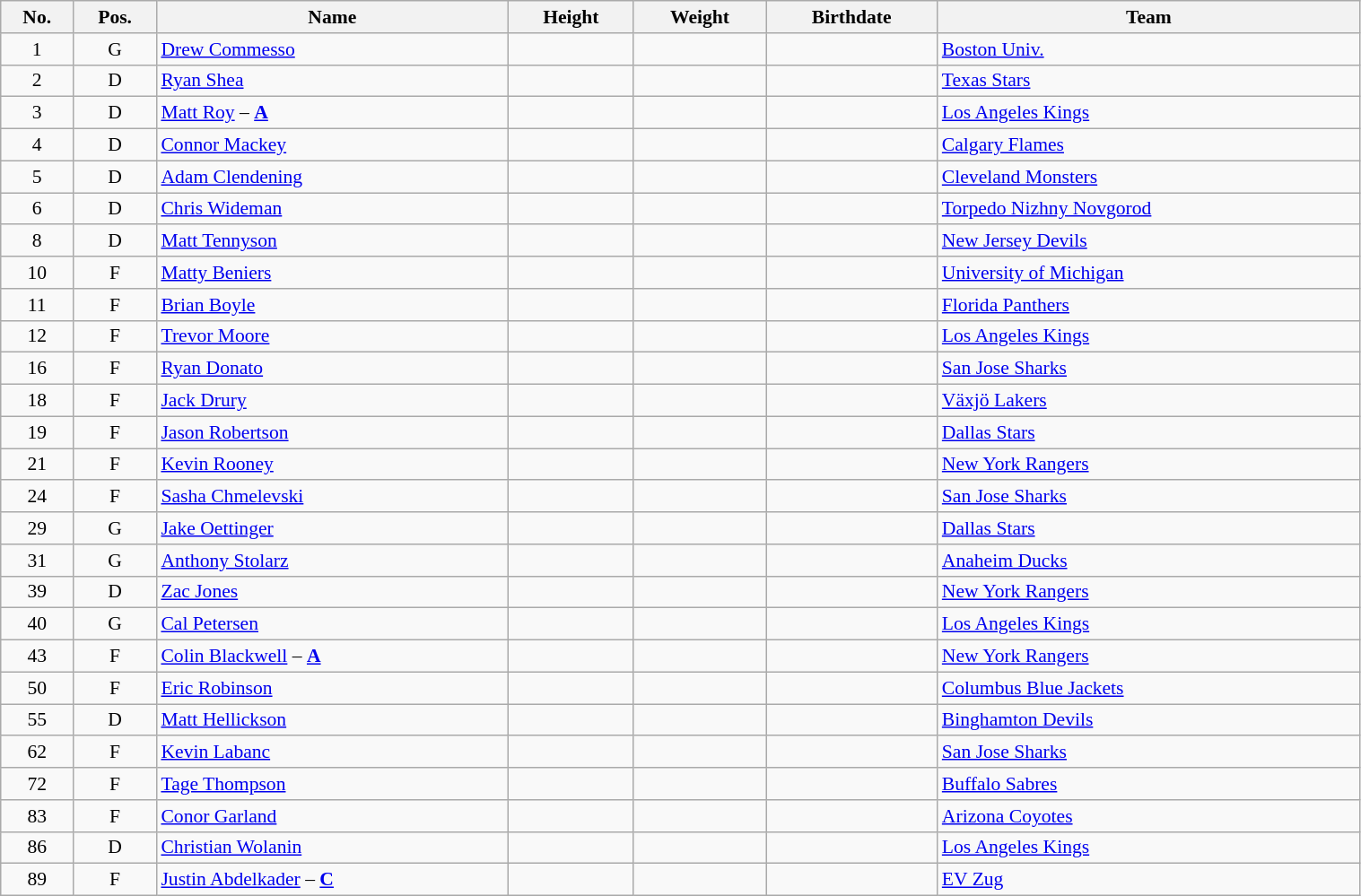<table width="80%" class="wikitable sortable" style="font-size: 90%; text-align: center;">
<tr>
<th>No.</th>
<th>Pos.</th>
<th>Name</th>
<th>Height</th>
<th>Weight</th>
<th>Birthdate</th>
<th>Team</th>
</tr>
<tr>
<td>1</td>
<td>G</td>
<td align=left><a href='#'>Drew Commesso</a></td>
<td></td>
<td></td>
<td></td>
<td style="text-align:left;"> <a href='#'>Boston Univ.</a></td>
</tr>
<tr>
<td>2</td>
<td>D</td>
<td align=left><a href='#'>Ryan Shea</a></td>
<td></td>
<td></td>
<td></td>
<td style="text-align:left;"> <a href='#'>Texas Stars</a></td>
</tr>
<tr>
<td>3</td>
<td>D</td>
<td align=left><a href='#'>Matt Roy</a> – <strong><a href='#'>A</a></strong></td>
<td></td>
<td></td>
<td></td>
<td style="text-align:left;"> <a href='#'>Los Angeles Kings</a></td>
</tr>
<tr>
<td>4</td>
<td>D</td>
<td align=left><a href='#'>Connor Mackey</a></td>
<td></td>
<td></td>
<td></td>
<td style="text-align:left;"> <a href='#'>Calgary Flames</a></td>
</tr>
<tr>
<td>5</td>
<td>D</td>
<td align=left><a href='#'>Adam Clendening</a></td>
<td></td>
<td></td>
<td></td>
<td style="text-align:left;"> <a href='#'>Cleveland Monsters</a></td>
</tr>
<tr>
<td>6</td>
<td>D</td>
<td align=left><a href='#'>Chris Wideman</a></td>
<td></td>
<td></td>
<td></td>
<td style="text-align:left;"> <a href='#'>Torpedo Nizhny Novgorod</a></td>
</tr>
<tr>
<td>8</td>
<td>D</td>
<td align=left><a href='#'>Matt Tennyson</a></td>
<td></td>
<td></td>
<td></td>
<td style="text-align:left;"> <a href='#'>New Jersey Devils</a></td>
</tr>
<tr>
<td>10</td>
<td>F</td>
<td align=left><a href='#'>Matty Beniers</a></td>
<td></td>
<td></td>
<td></td>
<td style="text-align:left;"> <a href='#'>University of Michigan</a></td>
</tr>
<tr>
<td>11</td>
<td>F</td>
<td align=left><a href='#'>Brian Boyle</a></td>
<td></td>
<td></td>
<td></td>
<td style="text-align:left;"> <a href='#'>Florida Panthers</a></td>
</tr>
<tr>
<td>12</td>
<td>F</td>
<td align=left><a href='#'>Trevor Moore</a></td>
<td></td>
<td></td>
<td></td>
<td style="text-align:left;"> <a href='#'>Los Angeles Kings</a></td>
</tr>
<tr>
<td>16</td>
<td>F</td>
<td align=left><a href='#'>Ryan Donato</a></td>
<td></td>
<td></td>
<td></td>
<td style="text-align:left;"> <a href='#'>San Jose Sharks</a></td>
</tr>
<tr>
<td>18</td>
<td>F</td>
<td align=left><a href='#'>Jack Drury</a></td>
<td></td>
<td></td>
<td></td>
<td style="text-align:left;"> <a href='#'>Växjö Lakers</a></td>
</tr>
<tr>
<td>19</td>
<td>F</td>
<td align=left><a href='#'>Jason Robertson</a></td>
<td></td>
<td></td>
<td></td>
<td style="text-align:left;"> <a href='#'>Dallas Stars</a></td>
</tr>
<tr>
<td>21</td>
<td>F</td>
<td align=left><a href='#'>Kevin Rooney</a></td>
<td></td>
<td></td>
<td></td>
<td style="text-align:left;"> <a href='#'>New York Rangers</a></td>
</tr>
<tr>
<td>24</td>
<td>F</td>
<td align=left><a href='#'>Sasha Chmelevski</a></td>
<td></td>
<td></td>
<td></td>
<td style="text-align:left;"> <a href='#'>San Jose Sharks</a></td>
</tr>
<tr>
<td>29</td>
<td>G</td>
<td align=left><a href='#'>Jake Oettinger</a></td>
<td></td>
<td></td>
<td></td>
<td style="text-align:left;"> <a href='#'>Dallas Stars</a></td>
</tr>
<tr>
<td>31</td>
<td>G</td>
<td align=left><a href='#'>Anthony Stolarz</a></td>
<td></td>
<td></td>
<td></td>
<td style="text-align:left;"> <a href='#'>Anaheim Ducks</a></td>
</tr>
<tr>
<td>39</td>
<td>D</td>
<td align=left><a href='#'>Zac Jones</a></td>
<td></td>
<td></td>
<td></td>
<td style="text-align:left;"> <a href='#'>New York Rangers</a></td>
</tr>
<tr>
<td>40</td>
<td>G</td>
<td align=left><a href='#'>Cal Petersen</a></td>
<td></td>
<td></td>
<td></td>
<td style="text-align:left;"> <a href='#'>Los Angeles Kings</a></td>
</tr>
<tr>
<td>43</td>
<td>F</td>
<td align=left><a href='#'>Colin Blackwell</a> – <strong><a href='#'>A</a></strong></td>
<td></td>
<td></td>
<td></td>
<td style="text-align:left;"> <a href='#'>New York Rangers</a></td>
</tr>
<tr>
<td>50</td>
<td>F</td>
<td align=left><a href='#'>Eric Robinson</a></td>
<td></td>
<td></td>
<td></td>
<td style="text-align:left;"> <a href='#'>Columbus Blue Jackets</a></td>
</tr>
<tr>
<td>55</td>
<td>D</td>
<td align=left><a href='#'>Matt Hellickson</a></td>
<td></td>
<td></td>
<td></td>
<td style="text-align:left;"> <a href='#'>Binghamton Devils</a></td>
</tr>
<tr>
<td>62</td>
<td>F</td>
<td align=left><a href='#'>Kevin Labanc</a></td>
<td></td>
<td></td>
<td></td>
<td style="text-align:left;"> <a href='#'>San Jose Sharks</a></td>
</tr>
<tr>
<td>72</td>
<td>F</td>
<td align=left><a href='#'>Tage Thompson</a></td>
<td></td>
<td></td>
<td></td>
<td style="text-align:left;"> <a href='#'>Buffalo Sabres</a></td>
</tr>
<tr>
<td>83</td>
<td>F</td>
<td align=left><a href='#'>Conor Garland</a></td>
<td></td>
<td></td>
<td></td>
<td style="text-align:left;"> <a href='#'>Arizona Coyotes</a></td>
</tr>
<tr>
<td>86</td>
<td>D</td>
<td align=left><a href='#'>Christian Wolanin</a></td>
<td></td>
<td></td>
<td></td>
<td style="text-align:left;"> <a href='#'>Los Angeles Kings</a></td>
</tr>
<tr>
<td>89</td>
<td>F</td>
<td align=left><a href='#'>Justin Abdelkader</a> – <strong><a href='#'>C</a></strong></td>
<td></td>
<td></td>
<td></td>
<td style="text-align:left;"> <a href='#'>EV Zug</a></td>
</tr>
</table>
